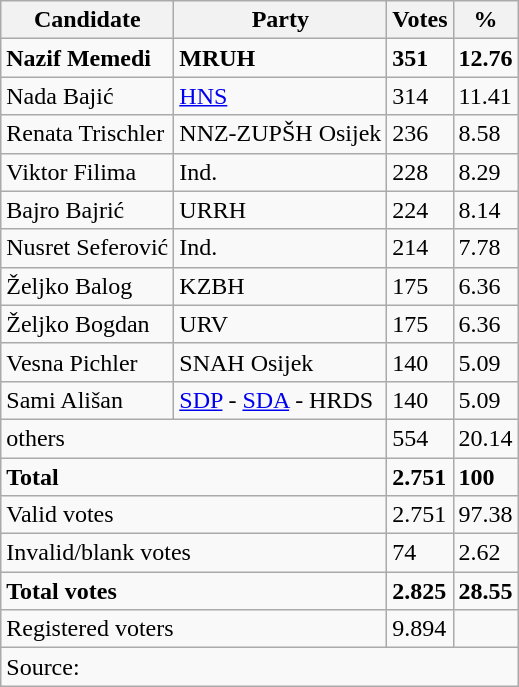<table class="wikitable" style="text-align: left;">
<tr>
<th>Candidate</th>
<th>Party</th>
<th>Votes</th>
<th>%</th>
</tr>
<tr>
<td><strong>Nazif Memedi</strong></td>
<td><strong>MRUH</strong></td>
<td><strong>351</strong></td>
<td><strong>12.76</strong></td>
</tr>
<tr>
<td>Nada Bajić</td>
<td><a href='#'>HNS</a></td>
<td>314</td>
<td>11.41</td>
</tr>
<tr>
<td>Renata Trischler</td>
<td>NNZ-ZUPŠH Osijek</td>
<td>236</td>
<td>8.58</td>
</tr>
<tr>
<td>Viktor Filima</td>
<td>Ind.</td>
<td>228</td>
<td>8.29</td>
</tr>
<tr>
<td>Bajro Bajrić</td>
<td>URRH</td>
<td>224</td>
<td>8.14</td>
</tr>
<tr>
<td>Nusret Seferović</td>
<td>Ind.</td>
<td>214</td>
<td>7.78</td>
</tr>
<tr>
<td>Željko Balog</td>
<td>KZBH</td>
<td>175</td>
<td>6.36</td>
</tr>
<tr>
<td>Željko Bogdan</td>
<td>URV</td>
<td>175</td>
<td>6.36</td>
</tr>
<tr>
<td>Vesna Pichler</td>
<td>SNAH Osijek</td>
<td>140</td>
<td>5.09</td>
</tr>
<tr>
<td>Sami Ališan</td>
<td><a href='#'>SDP</a> - <a href='#'>SDA</a> - HRDS</td>
<td>140</td>
<td>5.09</td>
</tr>
<tr>
<td colspan="2">others</td>
<td>554</td>
<td>20.14</td>
</tr>
<tr>
<td colspan="2"><strong>Total</strong></td>
<td><strong>2.751</strong></td>
<td><strong>100</strong></td>
</tr>
<tr>
<td colspan="2">Valid votes</td>
<td>2.751</td>
<td>97.38</td>
</tr>
<tr>
<td colspan="2">Invalid/blank votes</td>
<td>74</td>
<td>2.62</td>
</tr>
<tr>
<td colspan="2"><strong>Total votes</strong></td>
<td><strong>2.825</strong></td>
<td><strong>28.55</strong></td>
</tr>
<tr>
<td colspan="2">Registered voters</td>
<td>9.894</td>
<td></td>
</tr>
<tr>
<td colspan="4">Source: </td>
</tr>
</table>
